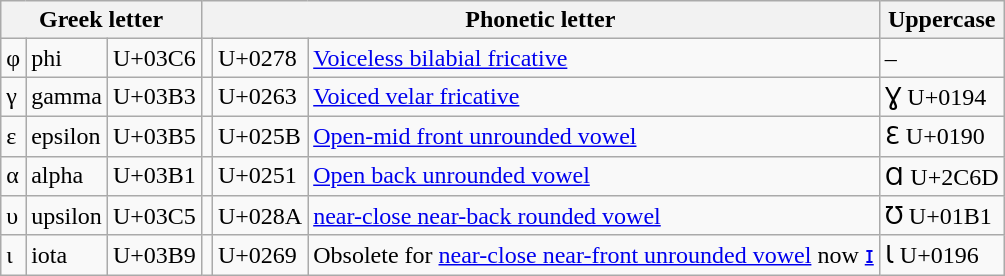<table class="wikitable">
<tr>
<th colspan="3">Greek letter</th>
<th colspan="3">Phonetic letter</th>
<th>Uppercase</th>
</tr>
<tr>
<td>φ</td>
<td>phi</td>
<td>U+03C6</td>
<td></td>
<td>U+0278</td>
<td><a href='#'>Voiceless bilabial fricative</a></td>
<td>–</td>
</tr>
<tr>
<td>γ</td>
<td>gamma</td>
<td>U+03B3</td>
<td></td>
<td>U+0263</td>
<td><a href='#'>Voiced velar fricative</a></td>
<td>Ɣ U+0194</td>
</tr>
<tr>
<td>ε</td>
<td>epsilon</td>
<td>U+03B5</td>
<td></td>
<td>U+025B</td>
<td><a href='#'>Open-mid front unrounded vowel</a></td>
<td>Ɛ U+0190</td>
</tr>
<tr>
<td>α</td>
<td>alpha</td>
<td>U+03B1</td>
<td></td>
<td>U+0251</td>
<td><a href='#'>Open back unrounded vowel</a></td>
<td>Ɑ U+2C6D</td>
</tr>
<tr>
<td>υ</td>
<td>upsilon</td>
<td>U+03C5</td>
<td></td>
<td>U+028A</td>
<td><a href='#'>near-close near-back rounded vowel</a></td>
<td>Ʊ U+01B1</td>
</tr>
<tr>
<td>ι</td>
<td>iota</td>
<td>U+03B9</td>
<td></td>
<td>U+0269</td>
<td>Obsolete for <a href='#'>near-close near-front unrounded vowel</a> now <a href='#'>ɪ</a></td>
<td>Ɩ U+0196</td>
</tr>
</table>
